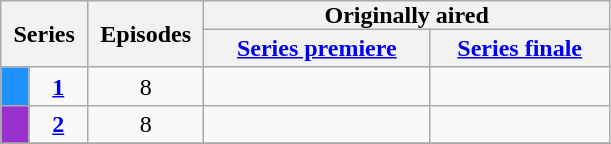<table class="wikitable plainrowheaders"  style="text-align:center;">
<tr>
<th scope="col" style="padding:0 8px;" colspan="2" rowspan="2">Series</th>
<th scope="col" style="padding:0 8px;" rowspan="2">Episodes</th>
<th scope="col" style="padding:0 80px;" colspan="2">Originally aired</th>
</tr>
<tr>
<th scope="col"><a href='#'>Series premiere</a></th>
<th scope="col"><a href='#'>Series finale</a></th>
</tr>
<tr>
<td scope="row" style="background:#1E90FF;"></td>
<td><strong><a href='#'>1</a></strong></td>
<td>8</td>
<td></td>
<td></td>
</tr>
<tr>
<td scope="row" style="background:#9932cc;"></td>
<td><strong><a href='#'>2</a></strong></td>
<td>8</td>
<td></td>
<td></td>
</tr>
<tr>
</tr>
</table>
